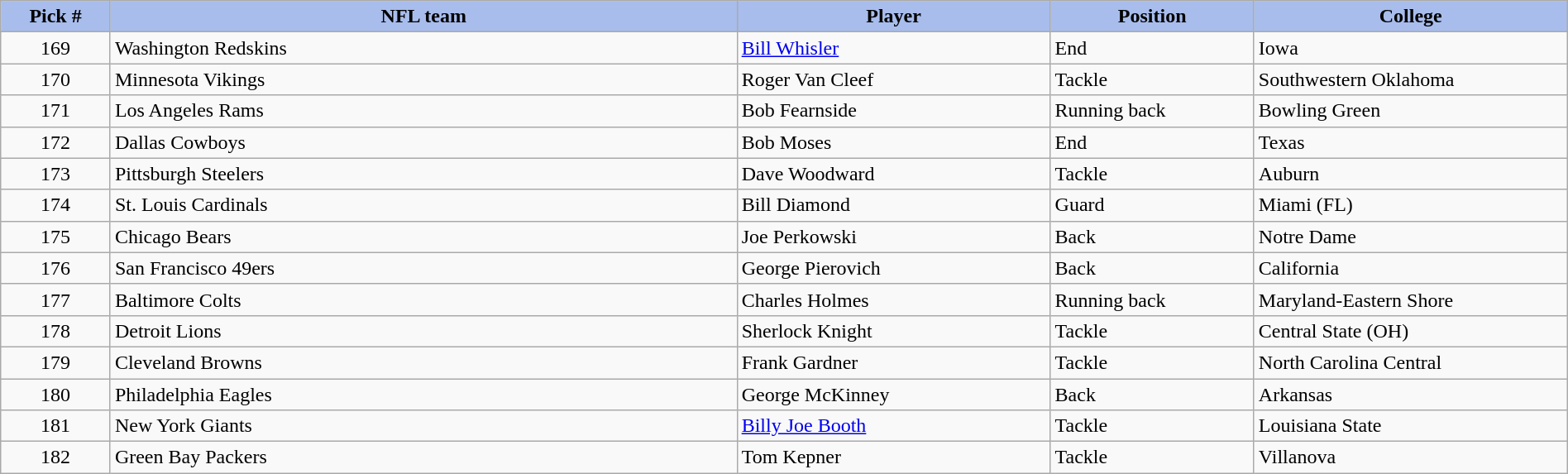<table class="wikitable sortable sortable" style="width: 100%">
<tr>
<th style="background:#a8bdec; width:7%;">Pick #</th>
<th style="width:40%; background:#a8bdec;">NFL team</th>
<th style="width:20%; background:#a8bdec;">Player</th>
<th style="width:13%; background:#a8bdec;">Position</th>
<th style="background:#A8BDEC;">College</th>
</tr>
<tr>
<td align=center>169</td>
<td>Washington Redskins</td>
<td><a href='#'>Bill Whisler</a></td>
<td>End</td>
<td>Iowa</td>
</tr>
<tr>
<td align=center>170</td>
<td>Minnesota Vikings</td>
<td>Roger Van Cleef</td>
<td>Tackle</td>
<td>Southwestern Oklahoma</td>
</tr>
<tr>
<td align=center>171</td>
<td>Los Angeles Rams</td>
<td>Bob Fearnside</td>
<td>Running back</td>
<td>Bowling Green</td>
</tr>
<tr>
<td align=center>172</td>
<td>Dallas Cowboys</td>
<td>Bob Moses</td>
<td>End</td>
<td>Texas</td>
</tr>
<tr>
<td align=center>173</td>
<td>Pittsburgh Steelers</td>
<td>Dave Woodward</td>
<td>Tackle</td>
<td>Auburn</td>
</tr>
<tr>
<td align=center>174</td>
<td>St. Louis Cardinals</td>
<td>Bill Diamond</td>
<td>Guard</td>
<td>Miami (FL)</td>
</tr>
<tr>
<td align=center>175</td>
<td>Chicago Bears</td>
<td>Joe Perkowski</td>
<td>Back</td>
<td>Notre Dame</td>
</tr>
<tr>
<td align=center>176</td>
<td>San Francisco 49ers</td>
<td>George Pierovich</td>
<td>Back</td>
<td>California</td>
</tr>
<tr>
<td align=center>177</td>
<td>Baltimore Colts</td>
<td>Charles Holmes</td>
<td>Running back</td>
<td>Maryland-Eastern Shore</td>
</tr>
<tr>
<td align=center>178</td>
<td>Detroit Lions</td>
<td>Sherlock Knight</td>
<td>Tackle</td>
<td>Central State (OH)</td>
</tr>
<tr>
<td align=center>179</td>
<td>Cleveland Browns</td>
<td>Frank Gardner</td>
<td>Tackle</td>
<td>North Carolina Central</td>
</tr>
<tr>
<td align=center>180</td>
<td>Philadelphia Eagles</td>
<td>George McKinney</td>
<td>Back</td>
<td>Arkansas</td>
</tr>
<tr>
<td align=center>181</td>
<td>New York Giants</td>
<td><a href='#'>Billy Joe Booth</a></td>
<td>Tackle</td>
<td>Louisiana State</td>
</tr>
<tr>
<td align=center>182</td>
<td>Green Bay Packers</td>
<td>Tom Kepner</td>
<td>Tackle</td>
<td>Villanova</td>
</tr>
</table>
